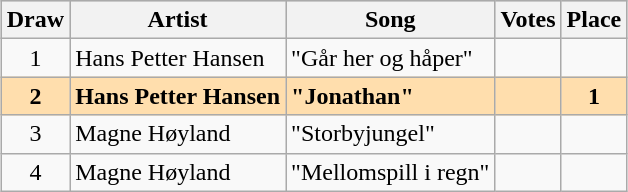<table class="sortable wikitable" style="margin: 1em auto 1em auto; text-align:center">
<tr bgcolor="#CCCCCC">
<th>Draw</th>
<th>Artist</th>
<th>Song</th>
<th>Votes</th>
<th>Place</th>
</tr>
<tr>
<td>1</td>
<td align="left">Hans Petter Hansen</td>
<td align="left">"Går her og håper"</td>
<td></td>
<td></td>
</tr>
<tr style="font-weight:bold; background:navajowhite;">
<td>2</td>
<td align="left">Hans Petter Hansen</td>
<td align="left">"Jonathan"</td>
<td></td>
<td>1</td>
</tr>
<tr>
<td>3</td>
<td align="left">Magne Høyland</td>
<td align="left">"Storbyjungel"</td>
<td></td>
<td></td>
</tr>
<tr>
<td>4</td>
<td align="left">Magne Høyland</td>
<td align="left">"Mellomspill i regn"</td>
<td></td>
<td></td>
</tr>
</table>
